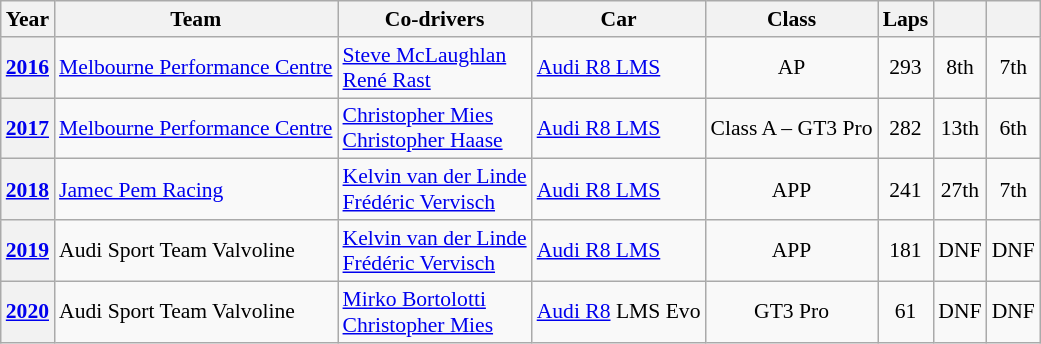<table class="wikitable" style="text-align:center; font-size:90%">
<tr>
<th>Year</th>
<th>Team</th>
<th>Co-drivers</th>
<th>Car</th>
<th>Class</th>
<th>Laps</th>
<th></th>
<th></th>
</tr>
<tr align="center">
<th><a href='#'>2016</a></th>
<td align="left"> <a href='#'>Melbourne Performance Centre</a></td>
<td align="left"> <a href='#'>Steve McLaughlan</a><br> <a href='#'>René Rast</a></td>
<td align="left"><a href='#'>Audi R8 LMS</a></td>
<td>AP</td>
<td>293</td>
<td>8th</td>
<td>7th</td>
</tr>
<tr align="center">
<th><a href='#'>2017</a></th>
<td align="left"> <a href='#'>Melbourne Performance Centre</a></td>
<td align="left"> <a href='#'>Christopher Mies</a><br> <a href='#'>Christopher Haase</a></td>
<td align="left"><a href='#'>Audi R8 LMS</a></td>
<td>Class A – GT3 Pro</td>
<td>282</td>
<td>13th</td>
<td>6th</td>
</tr>
<tr align="center">
<th><a href='#'>2018</a></th>
<td align="left"> <a href='#'>Jamec Pem Racing</a></td>
<td align="left"> <a href='#'>Kelvin van der Linde</a><br> <a href='#'>Frédéric Vervisch</a></td>
<td align="left"><a href='#'>Audi R8 LMS</a></td>
<td>APP</td>
<td>241</td>
<td>27th</td>
<td>7th</td>
</tr>
<tr align="center">
<th><a href='#'>2019</a></th>
<td align="left"> Audi Sport Team Valvoline</td>
<td align="left"> <a href='#'>Kelvin van der Linde</a><br> <a href='#'>Frédéric Vervisch</a></td>
<td align="left"><a href='#'>Audi R8 LMS</a></td>
<td>APP</td>
<td>181</td>
<td>DNF</td>
<td>DNF</td>
</tr>
<tr>
<th><a href='#'>2020</a></th>
<td align="left"> Audi Sport Team Valvoline</td>
<td align="left"> <a href='#'>Mirko Bortolotti</a><br> <a href='#'>Christopher Mies</a></td>
<td align="left"><a href='#'>Audi R8</a> LMS Evo</td>
<td>GT3 Pro</td>
<td>61</td>
<td>DNF</td>
<td>DNF</td>
</tr>
</table>
